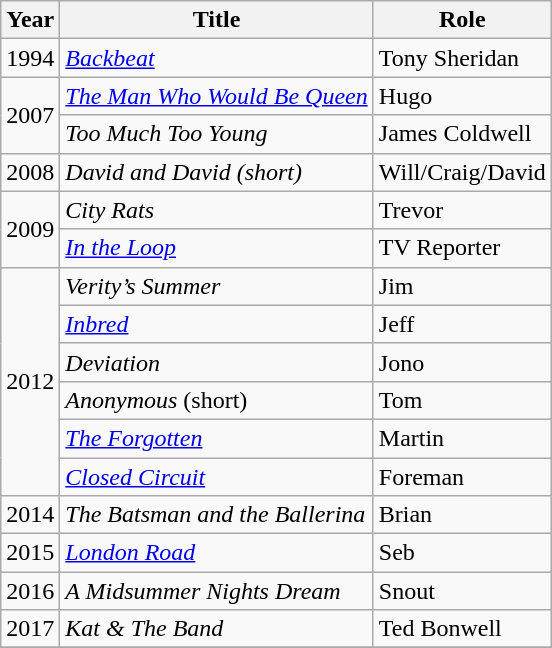<table class="wikitable sortable">
<tr>
<th>Year</th>
<th>Title</th>
<th>Role</th>
</tr>
<tr>
<td>1994</td>
<td><em><a href='#'>Backbeat</a></em></td>
<td>Tony Sheridan</td>
</tr>
<tr>
<td rowspan=2>2007</td>
<td><em><a href='#'>The Man Who Would Be Queen</a></em></td>
<td>Hugo</td>
</tr>
<tr>
<td><em>Too Much Too Young</em></td>
<td>James Coldwell</td>
</tr>
<tr>
<td>2008</td>
<td><em>David and David (short)</em></td>
<td>Will/Craig/David</td>
</tr>
<tr>
<td rowspan=2>2009</td>
<td><em>City Rats</em></td>
<td>Trevor</td>
</tr>
<tr>
<td><em><a href='#'>In the Loop</a></em></td>
<td>TV Reporter</td>
</tr>
<tr>
<td rowspan=6>2012</td>
<td><em>Verity’s Summer</em></td>
<td>Jim</td>
</tr>
<tr>
<td><em><a href='#'>Inbred</a></em></td>
<td>Jeff</td>
</tr>
<tr>
<td><em>Deviation</em></td>
<td>Jono</td>
</tr>
<tr>
<td><em>Anonymous</em> (short)</td>
<td>Tom</td>
</tr>
<tr>
<td><em><a href='#'>The Forgotten</a></em></td>
<td>Martin</td>
</tr>
<tr>
<td><em><a href='#'>Closed Circuit</a></em></td>
<td>Foreman</td>
</tr>
<tr>
<td>2014</td>
<td><em>The Batsman and the Ballerina</em></td>
<td>Brian</td>
</tr>
<tr>
<td>2015</td>
<td><em><a href='#'>London Road</a></em></td>
<td>Seb</td>
</tr>
<tr>
<td>2016</td>
<td><em>A Midsummer Nights Dream</em></td>
<td>Snout</td>
</tr>
<tr>
<td>2017</td>
<td><em>Kat & The Band</em></td>
<td>Ted Bonwell</td>
</tr>
<tr>
</tr>
</table>
